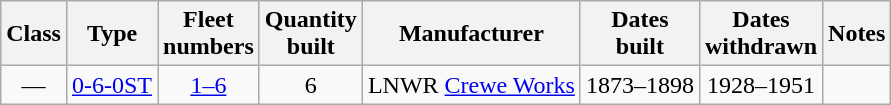<table class=wikitable style=text-align:center>
<tr>
<th>Class</th>
<th>Type</th>
<th>Fleet<br>numbers</th>
<th>Quantity<br>built</th>
<th>Manufacturer</th>
<th>Dates<br>built</th>
<th>Dates<br>withdrawn</th>
<th>Notes </th>
</tr>
<tr>
<td>—</td>
<td><a href='#'>0-6-0ST</a></td>
<td><a href='#'>1–6</a></td>
<td>6</td>
<td>LNWR <a href='#'>Crewe Works</a></td>
<td>1873–1898</td>
<td>1928–1951</td>
<td align=left></td>
</tr>
</table>
